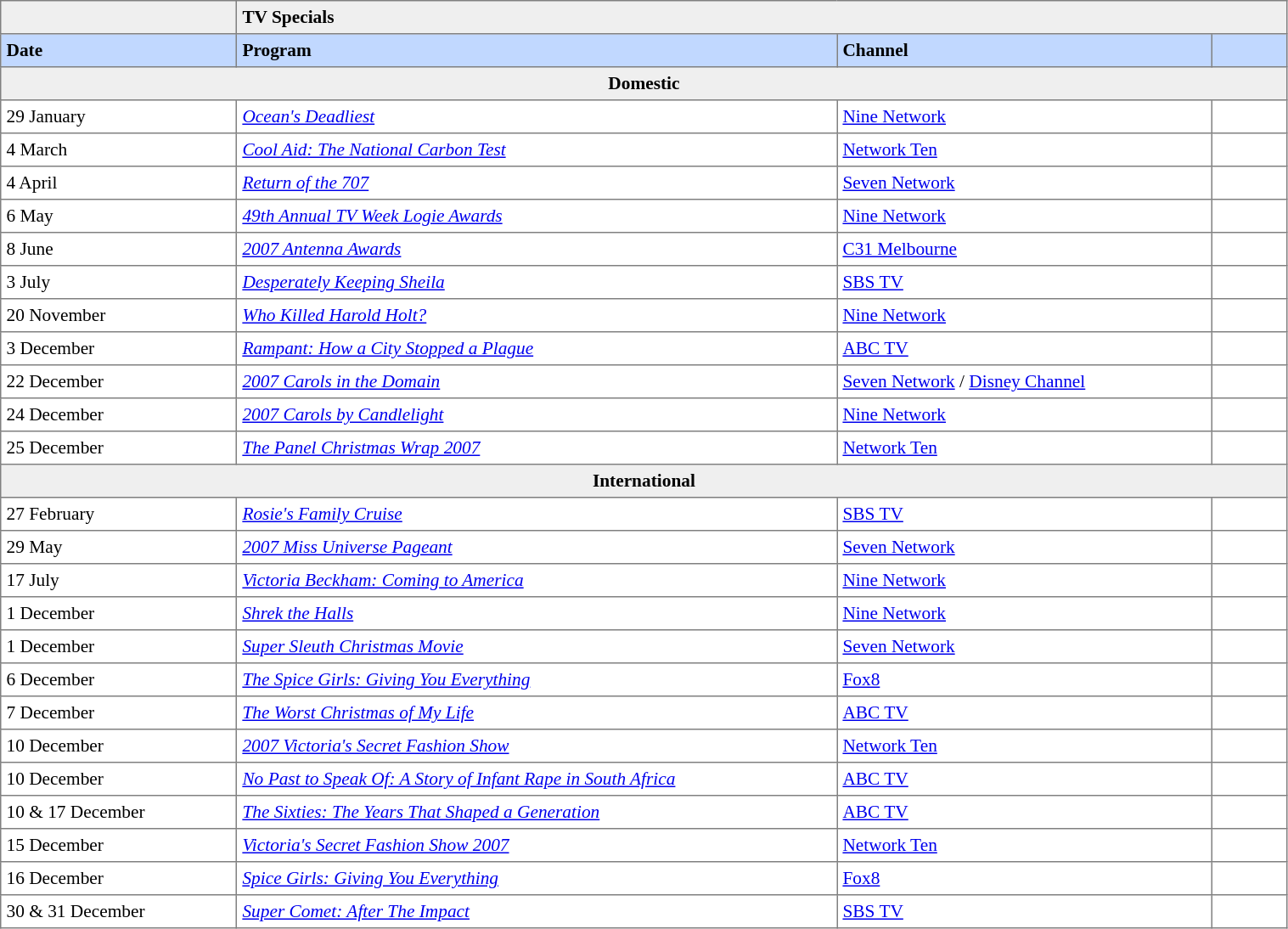<table border="1" cellpadding="4" cellspacing="0" style="text-align:left; font-size:89%; border-collapse:collapse;" width=80%>
<tr style="background-color:#efefef;">
<td colspan=1></td>
<td colspan=3><strong>TV Specials</strong></td>
</tr>
<tr style="background:#C1D8FF;">
<th width=6%>Date</th>
<th width=16%>Program</th>
<th width=10%>Channel</th>
<th width=2%></th>
</tr>
<tr style="background-color:#efefef;">
<td colspan=4 style="text-align:center;"><strong>Domestic</strong></td>
</tr>
<tr>
<td>29 January</td>
<td><em><a href='#'>Ocean's Deadliest</a></em></td>
<td><a href='#'>Nine Network</a></td>
<td></td>
</tr>
<tr>
<td>4 March</td>
<td><em><a href='#'>Cool Aid: The National Carbon Test</a></em></td>
<td><a href='#'>Network Ten</a></td>
<td></td>
</tr>
<tr>
<td>4 April</td>
<td><em><a href='#'>Return of the 707</a></em></td>
<td><a href='#'>Seven Network</a></td>
<td></td>
</tr>
<tr>
<td>6 May</td>
<td><em><a href='#'>49th Annual TV Week Logie Awards</a></em></td>
<td><a href='#'>Nine Network</a></td>
<td></td>
</tr>
<tr>
<td>8 June</td>
<td><em><a href='#'>2007 Antenna Awards</a></em></td>
<td><a href='#'>C31 Melbourne</a></td>
<td></td>
</tr>
<tr>
<td>3 July</td>
<td><em><a href='#'>Desperately Keeping Sheila</a></em></td>
<td><a href='#'>SBS TV</a></td>
<td></td>
</tr>
<tr>
<td>20 November</td>
<td><em><a href='#'>Who Killed Harold Holt?</a></em></td>
<td><a href='#'>Nine Network</a></td>
<td></td>
</tr>
<tr>
<td>3 December</td>
<td><em><a href='#'>Rampant: How a City Stopped a Plague</a></em></td>
<td><a href='#'>ABC TV</a></td>
<td></td>
</tr>
<tr>
<td>22 December</td>
<td><em><a href='#'>2007 Carols in the Domain</a></em></td>
<td><a href='#'>Seven Network</a> / <a href='#'>Disney Channel</a></td>
<td></td>
</tr>
<tr>
<td>24 December</td>
<td><em><a href='#'>2007 Carols by Candlelight</a></em></td>
<td><a href='#'>Nine Network</a></td>
<td></td>
</tr>
<tr>
<td>25 December</td>
<td><em><a href='#'>The Panel Christmas Wrap 2007</a></em></td>
<td><a href='#'>Network Ten</a></td>
<td></td>
</tr>
<tr style="background-color:#efefef;">
<td colspan=4 style="text-align:center;"><strong>International</strong></td>
</tr>
<tr>
<td>27 February</td>
<td> <em><a href='#'>Rosie's Family Cruise</a></em></td>
<td><a href='#'>SBS TV</a></td>
<td></td>
</tr>
<tr>
<td>29 May</td>
<td> <em><a href='#'>2007 Miss Universe Pageant</a></em></td>
<td><a href='#'>Seven Network</a></td>
<td></td>
</tr>
<tr>
<td>17 July</td>
<td> <em><a href='#'>Victoria Beckham: Coming to America</a></em></td>
<td><a href='#'>Nine Network</a></td>
<td></td>
</tr>
<tr>
<td>1 December</td>
<td> <em><a href='#'>Shrek the Halls</a></em></td>
<td><a href='#'>Nine Network</a></td>
<td></td>
</tr>
<tr>
<td>1 December</td>
<td> <em><a href='#'>Super Sleuth Christmas Movie</a></em></td>
<td><a href='#'>Seven Network</a></td>
<td></td>
</tr>
<tr>
<td>6 December</td>
<td> <em><a href='#'>The Spice Girls: Giving You Everything</a></em></td>
<td><a href='#'>Fox8</a></td>
<td></td>
</tr>
<tr>
<td>7 December</td>
<td> <em><a href='#'>The Worst Christmas of My Life</a></em></td>
<td><a href='#'>ABC TV</a></td>
<td></td>
</tr>
<tr>
<td>10 December</td>
<td> <em><a href='#'>2007 Victoria's Secret Fashion Show</a></em></td>
<td><a href='#'>Network Ten</a></td>
<td></td>
</tr>
<tr>
<td>10 December</td>
<td> <em><a href='#'>No Past to Speak Of: A Story of Infant Rape in South Africa</a></em></td>
<td><a href='#'>ABC TV</a></td>
<td></td>
</tr>
<tr>
<td>10 & 17 December</td>
<td> <em><a href='#'>The Sixties: The Years That Shaped a Generation</a></em></td>
<td><a href='#'>ABC TV</a></td>
<td></td>
</tr>
<tr>
<td>15 December</td>
<td> <em><a href='#'>Victoria's Secret Fashion Show 2007</a></em></td>
<td><a href='#'>Network Ten</a></td>
<td></td>
</tr>
<tr>
<td>16 December</td>
<td> <em><a href='#'>Spice Girls: Giving You Everything</a></em></td>
<td><a href='#'>Fox8</a></td>
<td></td>
</tr>
<tr>
<td>30 & 31 December</td>
<td> <em><a href='#'>Super Comet: After The Impact</a></em></td>
<td><a href='#'>SBS TV</a></td>
<td></td>
</tr>
</table>
